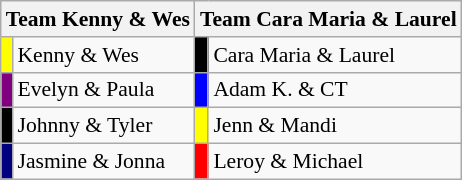<table class="wikitable" style="font-size:90%">
<tr>
<th colspan=2>Team Kenny & Wes</th>
<th colspan=2>Team Cara Maria & Laurel</th>
</tr>
<tr>
<td bgcolor="yellow"></td>
<td>Kenny & Wes</td>
<td bgcolor="black"></td>
<td>Cara Maria & Laurel</td>
</tr>
<tr>
<td bgcolor="purple"></td>
<td>Evelyn & Paula</td>
<td bgcolor="blue"></td>
<td>Adam K. & CT</td>
</tr>
<tr>
<td bgcolor="black"></td>
<td>Johnny & Tyler</td>
<td bgcolor="yellow"></td>
<td>Jenn & Mandi</td>
</tr>
<tr>
<td bgcolor="navy"></td>
<td>Jasmine & Jonna</td>
<td bgcolor="red"></td>
<td>Leroy & Michael</td>
</tr>
</table>
